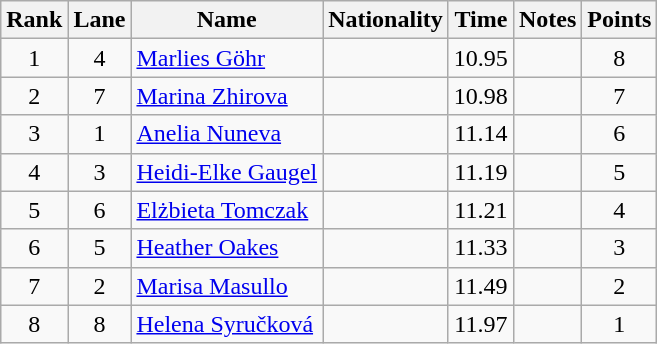<table class="wikitable sortable" style="text-align:center">
<tr>
<th>Rank</th>
<th>Lane</th>
<th>Name</th>
<th>Nationality</th>
<th>Time</th>
<th>Notes</th>
<th>Points</th>
</tr>
<tr>
<td>1</td>
<td>4</td>
<td align=left><a href='#'>Marlies Göhr</a></td>
<td align=left></td>
<td>10.95</td>
<td></td>
<td>8</td>
</tr>
<tr>
<td>2</td>
<td>7</td>
<td align=left><a href='#'>Marina Zhirova</a></td>
<td align=left></td>
<td>10.98</td>
<td></td>
<td>7</td>
</tr>
<tr>
<td>3</td>
<td>1</td>
<td align=left><a href='#'>Anelia Nuneva</a></td>
<td align=left></td>
<td>11.14</td>
<td></td>
<td>6</td>
</tr>
<tr>
<td>4</td>
<td>3</td>
<td align=left><a href='#'>Heidi-Elke Gaugel</a></td>
<td align=left></td>
<td>11.19</td>
<td></td>
<td>5</td>
</tr>
<tr>
<td>5</td>
<td>6</td>
<td align=left><a href='#'>Elżbieta Tomczak</a></td>
<td align=left></td>
<td>11.21</td>
<td></td>
<td>4</td>
</tr>
<tr>
<td>6</td>
<td>5</td>
<td align=left><a href='#'>Heather Oakes</a></td>
<td align=left></td>
<td>11.33</td>
<td></td>
<td>3</td>
</tr>
<tr>
<td>7</td>
<td>2</td>
<td align=left><a href='#'>Marisa Masullo</a></td>
<td align=left></td>
<td>11.49</td>
<td></td>
<td>2</td>
</tr>
<tr>
<td>8</td>
<td>8</td>
<td align=left><a href='#'>Helena Syručková</a></td>
<td align=left></td>
<td>11.97</td>
<td></td>
<td>1</td>
</tr>
</table>
